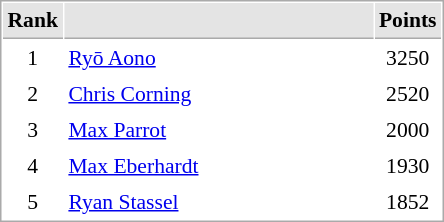<table cellspacing="1" cellpadding="3" style="border:1px solid #aaa; font-size:90%;">
<tr style="background:#e4e4e4;">
<th style="border-bottom:1px solid #aaa; width:10px;">Rank</th>
<th style="border-bottom:1px solid #aaa; width:200px;"></th>
<th style="border-bottom:1px solid #aaa; width:20px;">Points</th>
</tr>
<tr>
<td align=center>1</td>
<td> <a href='#'>Ryō Aono</a></td>
<td align=center>3250</td>
</tr>
<tr>
<td align=center>2</td>
<td> <a href='#'>Chris Corning</a></td>
<td align=center>2520</td>
</tr>
<tr>
<td align=center>3</td>
<td> <a href='#'>Max Parrot</a></td>
<td align=center>2000</td>
</tr>
<tr>
<td align=center>4</td>
<td> <a href='#'>Max Eberhardt</a></td>
<td align=center>1930</td>
</tr>
<tr>
<td align=center>5</td>
<td> <a href='#'>Ryan Stassel</a></td>
<td align=center>1852</td>
</tr>
</table>
